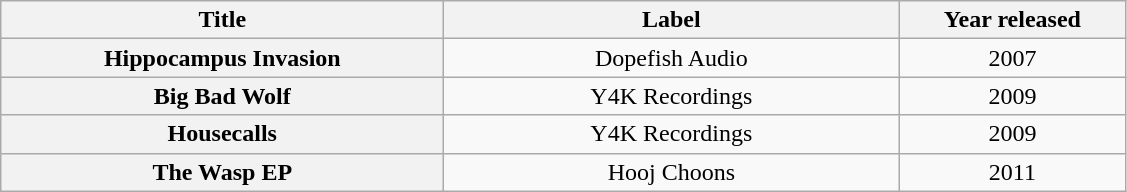<table class="wikitable plainrowheaders" style="text-align:center;">
<tr>
<th scope="col" style="width:18em;">Title</th>
<th scope="col" style="width:18.5em;">Label</th>
<th scope="col" style="width:9em;">Year released</th>
</tr>
<tr>
<th scope="row">Hippocampus Invasion</th>
<td>Dopefish Audio</td>
<td>2007</td>
</tr>
<tr>
<th scope="row">Big Bad Wolf</th>
<td>Y4K Recordings</td>
<td>2009</td>
</tr>
<tr>
<th scope="row">Housecalls</th>
<td>Y4K Recordings</td>
<td>2009</td>
</tr>
<tr>
<th scope="row">The Wasp EP</th>
<td>Hooj Choons</td>
<td>2011</td>
</tr>
</table>
